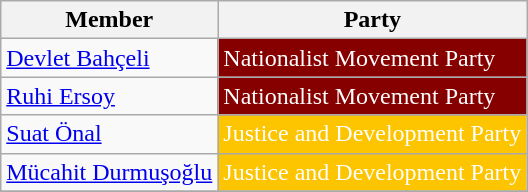<table class="wikitable">
<tr>
<th>Member</th>
<th>Party</th>
</tr>
<tr>
<td><a href='#'>Devlet Bahçeli</a></td>
<td style="background:#870000; color:white">Nationalist Movement Party</td>
</tr>
<tr>
<td><a href='#'>Ruhi Ersoy</a></td>
<td style="background:#870000; color:white">Nationalist Movement Party</td>
</tr>
<tr>
<td><a href='#'>Suat Önal</a></td>
<td style="background:#FDC400; color:white">Justice and Development Party</td>
</tr>
<tr>
<td><a href='#'>Mücahit Durmuşoğlu</a></td>
<td style="background:#FDC400; color:white">Justice and Development Party</td>
</tr>
<tr>
</tr>
</table>
